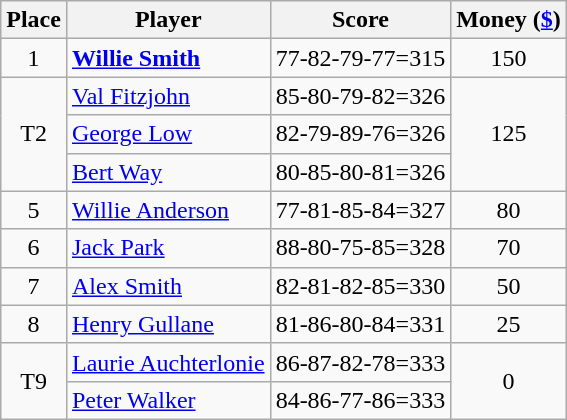<table class=wikitable>
<tr>
<th>Place</th>
<th>Player</th>
<th>Score</th>
<th>Money (<a href='#'>$</a>)</th>
</tr>
<tr>
<td align=center>1</td>
<td> <strong><a href='#'>Willie Smith</a></strong></td>
<td>77-82-79-77=315</td>
<td align=center>150</td>
</tr>
<tr>
<td rowspan=3 align=center>T2</td>
<td> <a href='#'>Val Fitzjohn</a></td>
<td>85-80-79-82=326</td>
<td rowspan=3 align=center>125</td>
</tr>
<tr>
<td> <a href='#'>George Low</a></td>
<td>82-79-89-76=326</td>
</tr>
<tr>
<td> <a href='#'>Bert Way</a></td>
<td>80-85-80-81=326</td>
</tr>
<tr>
<td align=center>5</td>
<td> <a href='#'>Willie Anderson</a></td>
<td>77-81-85-84=327</td>
<td align=center>80</td>
</tr>
<tr>
<td align=center>6</td>
<td> <a href='#'>Jack Park</a></td>
<td>88-80-75-85=328</td>
<td align=center>70</td>
</tr>
<tr>
<td align=center>7</td>
<td> <a href='#'>Alex Smith</a></td>
<td>82-81-82-85=330</td>
<td align=center>50</td>
</tr>
<tr>
<td align=center>8</td>
<td> <a href='#'>Henry Gullane</a></td>
<td>81-86-80-84=331</td>
<td align=center>25</td>
</tr>
<tr>
<td rowspan=2 align=center>T9</td>
<td> <a href='#'>Laurie Auchterlonie</a></td>
<td>86-87-82-78=333</td>
<td rowspan=2 align=center>0</td>
</tr>
<tr>
<td> <a href='#'>Peter Walker</a></td>
<td>84-86-77-86=333</td>
</tr>
</table>
